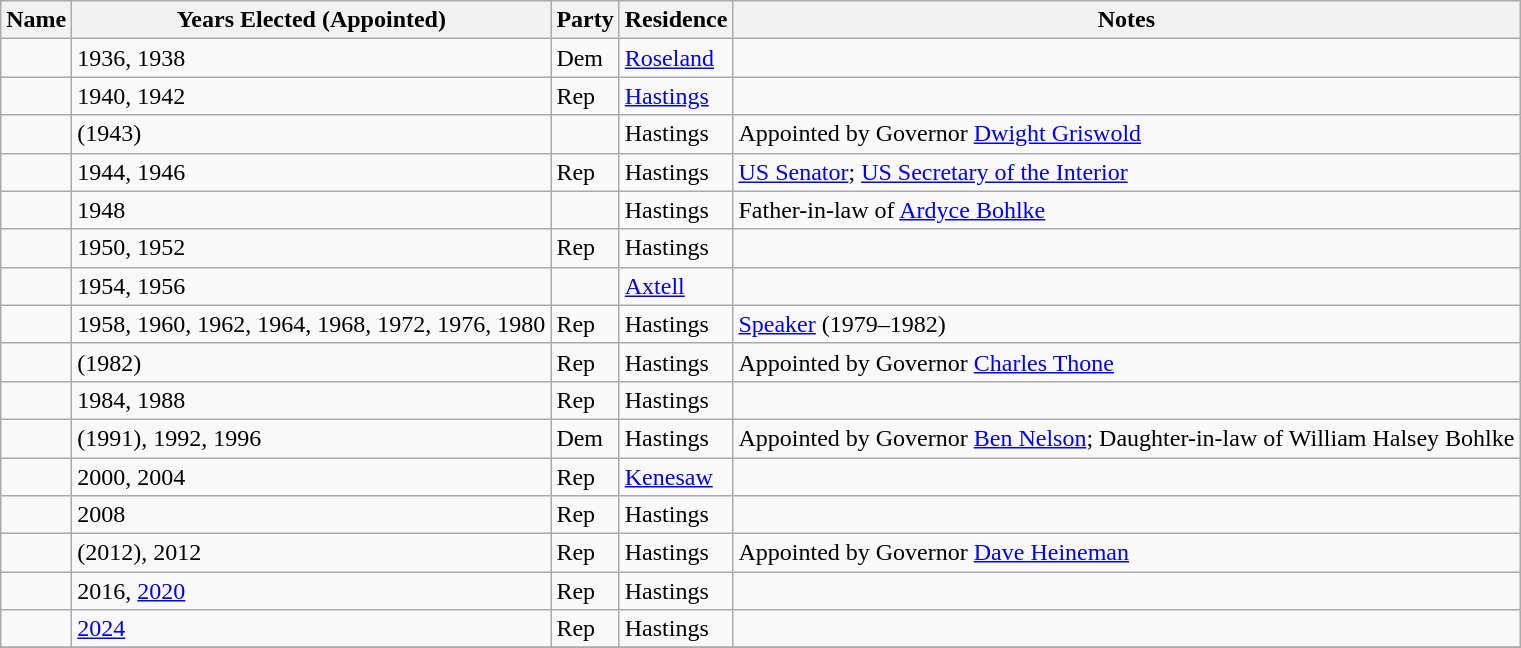<table class="wikitable sortable">
<tr>
<th>Name</th>
<th>Years Elected (Appointed)</th>
<th>Party</th>
<th>Residence</th>
<th>Notes</th>
</tr>
<tr>
<td></td>
<td>1936, 1938</td>
<td>Dem</td>
<td><a href='#'>Roseland</a></td>
<td></td>
</tr>
<tr>
<td></td>
<td>1940, 1942</td>
<td>Rep</td>
<td><a href='#'>Hastings</a></td>
<td></td>
</tr>
<tr>
<td></td>
<td>(1943)</td>
<td></td>
<td>Hastings</td>
<td>Appointed by Governor <a href='#'>Dwight Griswold</a></td>
</tr>
<tr>
<td></td>
<td>1944, 1946</td>
<td>Rep</td>
<td>Hastings</td>
<td><a href='#'>US Senator</a>; <a href='#'>US Secretary of the Interior</a></td>
</tr>
<tr>
<td></td>
<td>1948</td>
<td></td>
<td>Hastings</td>
<td>Father-in-law of <a href='#'>Ardyce Bohlke</a></td>
</tr>
<tr>
<td></td>
<td>1950, 1952</td>
<td>Rep</td>
<td>Hastings</td>
<td></td>
</tr>
<tr>
<td></td>
<td>1954, 1956</td>
<td></td>
<td><a href='#'>Axtell</a></td>
<td></td>
</tr>
<tr>
<td></td>
<td>1958, 1960, 1962, 1964, 1968, 1972, 1976, 1980</td>
<td>Rep</td>
<td>Hastings</td>
<td><a href='#'>Speaker</a> (1979–1982)</td>
</tr>
<tr>
<td></td>
<td>(1982)</td>
<td>Rep</td>
<td>Hastings</td>
<td>Appointed by Governor <a href='#'>Charles Thone</a></td>
</tr>
<tr>
<td></td>
<td>1984, 1988</td>
<td>Rep</td>
<td>Hastings</td>
<td></td>
</tr>
<tr>
<td></td>
<td>(1991), 1992, 1996</td>
<td>Dem</td>
<td>Hastings</td>
<td>Appointed by Governor <a href='#'>Ben Nelson</a>; Daughter-in-law of William Halsey Bohlke</td>
</tr>
<tr>
<td></td>
<td>2000, 2004</td>
<td>Rep</td>
<td><a href='#'>Kenesaw</a></td>
<td></td>
</tr>
<tr>
<td></td>
<td>2008</td>
<td>Rep</td>
<td>Hastings</td>
<td></td>
</tr>
<tr>
<td></td>
<td>(2012), 2012</td>
<td>Rep</td>
<td>Hastings</td>
<td>Appointed by Governor <a href='#'>Dave Heineman</a></td>
</tr>
<tr>
<td></td>
<td>2016, <a href='#'>2020</a></td>
<td>Rep</td>
<td>Hastings</td>
<td></td>
</tr>
<tr>
<td></td>
<td><a href='#'>2024</a></td>
<td>Rep</td>
<td>Hastings</td>
<td></td>
</tr>
<tr>
</tr>
</table>
